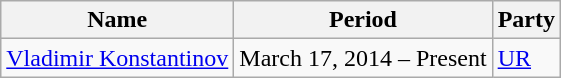<table class="wikitable">
<tr>
<th>Name</th>
<th>Period</th>
<th>Party</th>
</tr>
<tr>
<td><a href='#'>Vladimir Konstantinov</a></td>
<td>March 17, 2014 – Present</td>
<td><a href='#'>UR</a></td>
</tr>
</table>
